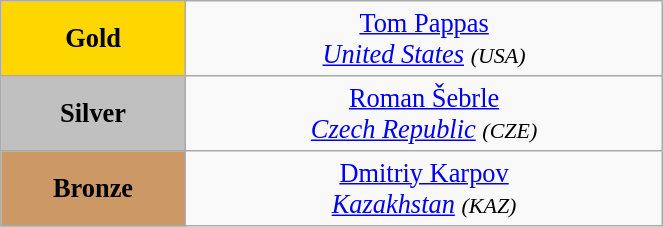<table class="wikitable" style=" text-align:center; font-size:110%;" width="35%">
<tr>
<td bgcolor="gold"><strong>Gold</strong></td>
<td> <a href='#'>Tom Pappas</a><br><em><a href='#'>United States</a> <small>(USA)</small></em></td>
</tr>
<tr>
<td bgcolor="silver"><strong>Silver</strong></td>
<td> <a href='#'>Roman Šebrle</a><br><em><a href='#'>Czech Republic</a> <small>(CZE)</small></em></td>
</tr>
<tr>
<td bgcolor="CC9966"><strong>Bronze</strong></td>
<td> <a href='#'>Dmitriy Karpov</a><br><em><a href='#'>Kazakhstan</a> <small>(KAZ)</small></em></td>
</tr>
</table>
